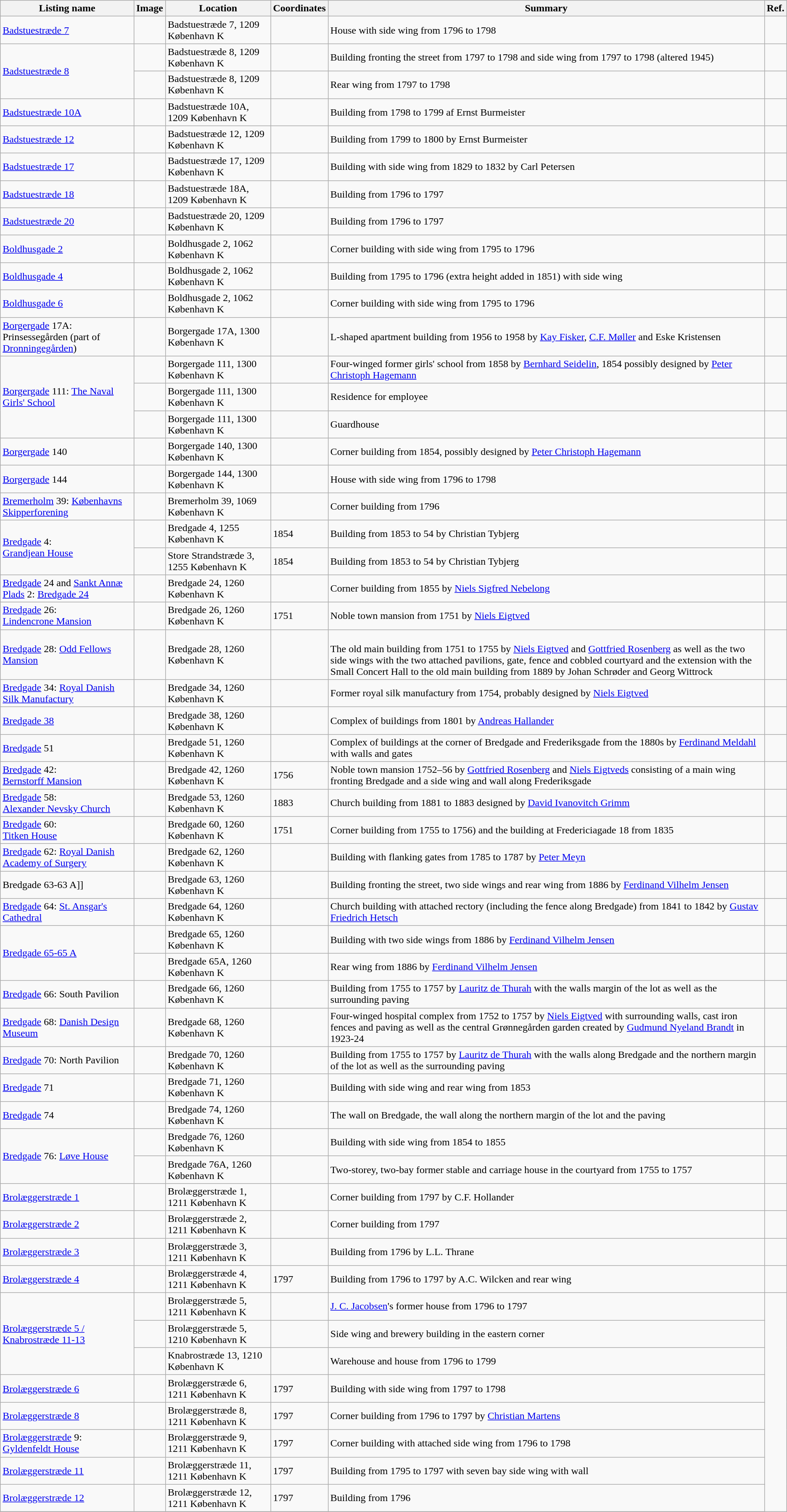<table class="wikitable sortable">
<tr>
<th>Listing name</th>
<th>Image</th>
<th>Location</th>
<th>Coordinates</th>
<th>Summary</th>
<th>Ref.</th>
</tr>
<tr>
<td><a href='#'>Badstuestræde 7</a></td>
<td></td>
<td>Badstuestræde 7, 1209 København K</td>
<td></td>
<td>House with side wing from 1796 to 1798</td>
</tr>
<tr>
<td rowspan="2"><a href='#'>Badstuestræde 8</a></td>
<td></td>
<td>Badstuestræde 8, 1209 København K</td>
<td></td>
<td>Building fronting the street from 1797 to 1798 and side wing from 1797 to 1798 (altered 1945)</td>
<td></td>
</tr>
<tr>
<td></td>
<td>Badstuestræde 8, 1209 København K</td>
<td></td>
<td>Rear wing from 1797 to 1798</td>
<td></td>
</tr>
<tr>
<td><a href='#'>Badstuestræde 10A</a></td>
<td></td>
<td>Badstuestræde 10A, 1209 København K</td>
<td></td>
<td>Building from 1798 to 1799 af Ernst Burmeister</td>
<td></td>
</tr>
<tr>
<td><a href='#'>Badstuestræde 12</a></td>
<td></td>
<td>Badstuestræde 12, 1209 København K</td>
<td></td>
<td>Building from 1799 to 1800 by Ernst Burmeister</td>
<td></td>
</tr>
<tr>
<td><a href='#'>Badstuestræde 17</a></td>
<td></td>
<td>Badstuestræde 17, 1209 København K</td>
<td></td>
<td>Building with side wing from 1829 to 1832 by Carl Petersen</td>
<td></td>
</tr>
<tr>
<td><a href='#'>Badstuestræde 18</a></td>
<td></td>
<td>Badstuestræde 18A, 1209 København K</td>
<td></td>
<td>Building from 1796 to 1797</td>
<td></td>
</tr>
<tr>
<td><a href='#'>Badstuestræde 20</a></td>
<td></td>
<td>Badstuestræde 20, 1209 København K</td>
<td></td>
<td>Building from 1796 to 1797</td>
<td></td>
</tr>
<tr>
<td><a href='#'>Boldhusgade 2</a></td>
<td></td>
<td>Boldhusgade 2, 1062 København K</td>
<td></td>
<td>Corner building with side wing from 1795 to 1796</td>
<td></td>
</tr>
<tr>
<td><a href='#'>Boldhusgade 4</a></td>
<td></td>
<td>Boldhusgade 2, 1062 København K</td>
<td></td>
<td>Building from 1795 to 1796 (extra height added in 1851) with side wing</td>
<td></td>
</tr>
<tr>
<td><a href='#'>Boldhusgade 6</a></td>
<td></td>
<td>Boldhusgade 2, 1062 København K</td>
<td></td>
<td>Corner building with side wing from 1795 to 1796</td>
<td></td>
</tr>
<tr>
<td><a href='#'>Borgergade</a> 17A: Prinsessegården (part of <a href='#'>Dronningegården</a>)</td>
<td></td>
<td>Borgergade 17A, 1300 København K</td>
<td></td>
<td>L-shaped apartment building from 1956 to 1958 by <a href='#'>Kay Fisker</a>, <a href='#'>C.F. Møller</a> and Eske Kristensen</td>
<td></td>
</tr>
<tr>
<td rowspan="3"><a href='#'>Borgergade</a> 111: <a href='#'>The Naval Girls' School</a></td>
<td></td>
<td>Borgergade 111, 1300 København K</td>
<td></td>
<td>Four-winged former girls' school from 1858 by <a href='#'>Bernhard Seidelin</a>, 1854 possibly designed by <a href='#'>Peter Christoph Hagemann</a></td>
<td></td>
</tr>
<tr>
<td></td>
<td>Borgergade 111, 1300 København K</td>
<td></td>
<td>Residence for employee</td>
<td></td>
</tr>
<tr>
<td></td>
<td>Borgergade 111, 1300 København K</td>
<td></td>
<td>Guardhouse</td>
<td></td>
</tr>
<tr>
<td><a href='#'>Borgergade</a> 140</td>
<td></td>
<td>Borgergade 140, 1300 København K</td>
<td></td>
<td>Corner building from 1854, possibly designed by <a href='#'>Peter Christoph Hagemann</a></td>
<td></td>
</tr>
<tr>
<td><a href='#'>Borgergade</a> 144</td>
<td></td>
<td>Borgergade 144, 1300 København K</td>
<td></td>
<td>House with side wing from 1796 to 1798</td>
<td></td>
</tr>
<tr>
<td><a href='#'>Bremerholm</a> 39: <a href='#'>Københavns Skipperforening</a></td>
<td></td>
<td>Bremerholm 39, 1069 København K</td>
<td></td>
<td>Corner building from 1796</td>
<td></td>
</tr>
<tr>
<td rowspan="2"><a href='#'>Bredgade</a> 4: <br><a href='#'>Grandjean House</a></td>
<td></td>
<td>Bredgade 4, 1255 København K</td>
<td>1854</td>
<td>Building from 1853 to 54 by Christian Tybjerg</td>
<td></td>
</tr>
<tr>
<td></td>
<td>Store Strandstræde 3, 1255 København K</td>
<td>1854</td>
<td>Building from 1853 to 54 by Christian Tybjerg</td>
<td></td>
</tr>
<tr>
<td><a href='#'>Bredgade</a> 24 and <a href='#'>Sankt Annæ Plads</a> 2: <a href='#'>Bredgade 24</a></td>
<td></td>
<td>Bredgade 24, 1260 København K</td>
<td></td>
<td>Corner building from 1855 by <a href='#'>Niels Sigfred Nebelong</a></td>
<td></td>
</tr>
<tr>
<td><a href='#'>Bredgade</a> 26:<br><a href='#'>Lindencrone Mansion</a></td>
<td></td>
<td>Bredgade 26, 1260 København K</td>
<td>1751</td>
<td>Noble town mansion from 1751 by <a href='#'>Niels Eigtved</a></td>
<td></td>
</tr>
<tr>
<td><a href='#'>Bredgade</a> 28: <a href='#'>Odd Fellows Mansion</a></td>
<td></td>
<td>Bredgade 28, 1260 København K</td>
<td></td>
<td><br>The old main building from 1751 to 1755 by <a href='#'>Niels Eigtved</a> and <a href='#'>Gottfried Rosenberg</a> as well as the two side wings with the two attached pavilions, gate, fence and cobbled courtyard and the extension with the Small Concert Hall to the old main building from 1889 by Johan Schrøder and Georg Wittrock</td>
<td></td>
</tr>
<tr>
<td><a href='#'>Bredgade</a> 34: <a href='#'>Royal Danish Silk Manufactury</a></td>
<td></td>
<td>Bredgade 34, 1260 København K</td>
<td></td>
<td>Former royal silk manufactury from 1754, probably designed by <a href='#'>Niels Eigtved</a></td>
<td></td>
</tr>
<tr>
<td><a href='#'>Bredgade 38</a></td>
<td></td>
<td>Bredgade 38, 1260 København K</td>
<td></td>
<td>Complex of buildings from 1801 by <a href='#'>Andreas Hallander</a></td>
<td></td>
</tr>
<tr>
<td><a href='#'>Bredgade</a> 51</td>
<td></td>
<td>Bredgade 51, 1260 København K</td>
<td></td>
<td>Complex of buildings at the corner of Bredgade and Frederiksgade from the 1880s by <a href='#'>Ferdinand Meldahl</a> with walls and gates</td>
<td></td>
</tr>
<tr>
<td><a href='#'>Bredgade</a> 42:<br><a href='#'>Bernstorff Mansion</a></td>
<td></td>
<td>Bredgade 42, 1260 København K</td>
<td>1756</td>
<td>Noble town mansion 1752–56 by <a href='#'>Gottfried Rosenberg</a> and <a href='#'>Niels Eigtveds</a> consisting of a main wing fronting Bredgade and a side wing and wall along Frederiksgade</td>
<td></td>
</tr>
<tr>
<td><a href='#'>Bredgade</a> 58:<br><a href='#'>Alexander Nevsky Church</a></td>
<td></td>
<td>Bredgade 53, 1260 København K</td>
<td>1883</td>
<td>Church building from 1881 to 1883 designed by <a href='#'>David Ivanovitch Grimm</a></td>
<td></td>
</tr>
<tr>
<td><a href='#'>Bredgade</a> 60:<br><a href='#'>Titken House</a></td>
<td></td>
<td>Bredgade 60, 1260 København K</td>
<td>1751</td>
<td>Corner building from 1755 to 1756) and the building at Fredericiagade 18 from 1835</td>
<td></td>
</tr>
<tr>
<td><a href='#'>Bredgade</a> 62: <a href='#'>Royal Danish Academy of Surgery</a></td>
<td></td>
<td>Bredgade 62, 1260 København K</td>
<td></td>
<td>Building with flanking gates from 1785 to 1787 by <a href='#'>Peter Meyn</a></td>
<td></td>
</tr>
<tr>
<td [[Bredgade 63>Bredgade 63-63 A]]</td>
<td></td>
<td>Bredgade 63, 1260 København K</td>
<td></td>
<td>Building fronting the street, two side wings and rear wing from 1886 by <a href='#'>Ferdinand Vilhelm Jensen</a></td>
<td></td>
</tr>
<tr>
<td><a href='#'>Bredgade</a> 64: <a href='#'>St. Ansgar's Cathedral</a></td>
<td></td>
<td>Bredgade 64, 1260 København K</td>
<td></td>
<td>Church building with attached rectory (including the fence along Bredgade) from 1841 to 1842 by <a href='#'>Gustav Friedrich Hetsch</a></td>
<td></td>
</tr>
<tr>
<td rowspan="2"><a href='#'>Bredgade 65-65 A</a></td>
<td></td>
<td>Bredgade 65, 1260 København K</td>
<td></td>
<td>Building with two side wings from 1886 by <a href='#'>Ferdinand Vilhelm Jensen</a></td>
<td></td>
</tr>
<tr>
<td></td>
<td>Bredgade 65A, 1260 København K</td>
<td></td>
<td>Rear wing from 1886 by <a href='#'>Ferdinand Vilhelm Jensen</a></td>
<td></td>
</tr>
<tr>
<td><a href='#'>Bredgade</a> 66: South Pavilion</td>
<td></td>
<td>Bredgade 66, 1260 København K</td>
<td></td>
<td>Building from 1755 to 1757 by <a href='#'>Lauritz de Thurah</a> with the walls margin of the lot as well as the surrounding paving</td>
<td></td>
</tr>
<tr>
<td><a href='#'>Bredgade</a> 68: <a href='#'>Danish Design Museum</a></td>
<td></td>
<td>Bredgade 68, 1260 København K</td>
<td></td>
<td>Four-winged hospital complex from 1752 to 1757 by <a href='#'>Niels Eigtved</a> with surrounding walls, cast iron fences and paving as well as the central Grønnegården garden created by <a href='#'>Gudmund Nyeland Brandt</a> in 1923-24</td>
<td></td>
</tr>
<tr>
<td><a href='#'>Bredgade</a> 70: North Pavilion</td>
<td></td>
<td>Bredgade 70, 1260 København K</td>
<td></td>
<td>Building from 1755 to 1757 by <a href='#'>Lauritz de Thurah</a> with the walls along Bredgade and the northern margin of the lot as well as the surrounding paving</td>
<td></td>
</tr>
<tr>
<td><a href='#'>Bredgade</a> 71</td>
<td></td>
<td>Bredgade 71, 1260 København K</td>
<td></td>
<td>Building with side wing and rear wing from 1853</td>
<td></td>
</tr>
<tr>
<td><a href='#'>Bredgade</a> 74</td>
<td></td>
<td>Bredgade 74, 1260 København K</td>
<td></td>
<td>The wall on Bredgade, the wall along the northern margin of the lot and the paving</td>
<td></td>
</tr>
<tr>
<td rowspan="2"><a href='#'>Bredgade</a> 76: <a href='#'>Løve House</a></td>
<td></td>
<td>Bredgade 76, 1260 København K</td>
<td></td>
<td>Building with side wing from 1854 to 1855</td>
<td></td>
</tr>
<tr>
<td></td>
<td>Bredgade 76A, 1260 København K</td>
<td></td>
<td>Two-storey, two-bay former stable and carriage house in the courtyard from 1755 to 1757</td>
<td></td>
</tr>
<tr>
<td><a href='#'>Brolæggerstræde 1</a></td>
<td></td>
<td>Brolæggerstræde 1, 1211 København K</td>
<td></td>
<td>Corner building from 1797 by C.F. Hollander</td>
<td></td>
</tr>
<tr>
<td><a href='#'>Brolæggerstræde 2</a></td>
<td></td>
<td>Brolæggerstræde 2, 1211 København K</td>
<td></td>
<td>Corner building from 1797</td>
<td></td>
</tr>
<tr>
<td><a href='#'>Brolæggerstræde 3</a></td>
<td></td>
<td>Brolæggerstræde 3, 1211 København K</td>
<td></td>
<td>Building from 1796 by L.L. Thrane</td>
<td></td>
</tr>
<tr>
<td><a href='#'>Brolæggerstræde 4</a></td>
<td></td>
<td>Brolæggerstræde 4, 1211 København K</td>
<td>1797</td>
<td>Building from 1796 to 1797 by A.C. Wilcken and rear wing</td>
<td></td>
</tr>
<tr>
<td rowspan="3"><a href='#'>Brolæggerstræde 5 / Knabrostræde 11-13</a></td>
<td></td>
<td>Brolæggerstræde 5, 1211 København K</td>
<td></td>
<td><a href='#'>J. C. Jacobsen</a>'s former house from 1796 to 1797</td>
</tr>
<tr>
<td></td>
<td>Brolæggerstræde 5, 1210 København K</td>
<td></td>
<td>Side wing and brewery building in the eastern corner</td>
</tr>
<tr>
<td></td>
<td>Knabrostræde 13, 1210 København K</td>
<td></td>
<td>Warehouse and house from 1796 to 1799</td>
</tr>
<tr>
<td><a href='#'>Brolæggerstræde 6</a></td>
<td></td>
<td>Brolæggerstræde 6, 1211 København K</td>
<td>1797</td>
<td>Building with side wing from 1797 to 1798</td>
</tr>
<tr>
<td><a href='#'>Brolæggerstræde 8</a></td>
<td></td>
<td>Brolæggerstræde 8, 1211 København K</td>
<td>1797</td>
<td>Corner building from 1796 to 1797 by <a href='#'>Christian Martens</a></td>
</tr>
<tr>
<td><a href='#'>Brolæggerstræde</a> 9: <a href='#'>Gyldenfeldt House</a></td>
<td></td>
<td>Brolæggerstræde 9, 1211 København K</td>
<td>1797</td>
<td>Corner building with attached side wing from 1796 to 1798</td>
</tr>
<tr>
<td><a href='#'>Brolæggerstræde 11</a></td>
<td></td>
<td>Brolæggerstræde 11, 1211 København K</td>
<td>1797</td>
<td>Building from 1795 to 1797 with seven bay side wing with wall</td>
</tr>
<tr>
<td><a href='#'>Brolæggerstræde 12</a></td>
<td></td>
<td>Brolæggerstræde 12, 1211 København K</td>
<td>1797</td>
<td>Building from 1796</td>
</tr>
<tr>
</tr>
</table>
